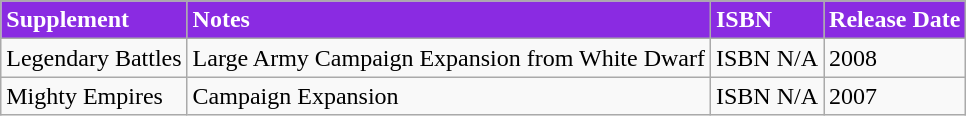<table class="wikitable">
<tr valign=center>
</tr>
<tr style="color:white; background:#8A2BE2;">
<td><strong>Supplement</strong></td>
<td><strong>Notes</strong></td>
<td><strong>ISBN</strong></td>
<td><strong>Release Date</strong></td>
</tr>
<tr>
<td>Legendary Battles</td>
<td>Large Army Campaign Expansion from White Dwarf</td>
<td>ISBN N/A</td>
<td>2008</td>
</tr>
<tr>
<td>Mighty Empires</td>
<td>Campaign Expansion</td>
<td>ISBN N/A</td>
<td>2007</td>
</tr>
</table>
